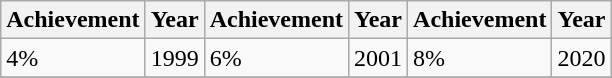<table class=wikitable>
<tr>
<th>Achievement</th>
<th>Year</th>
<th>Achievement</th>
<th>Year</th>
<th>Achievement</th>
<th>Year</th>
</tr>
<tr>
<td>4%</td>
<td>1999</td>
<td>6%</td>
<td>2001</td>
<td>8%</td>
<td>2020</td>
</tr>
<tr>
</tr>
</table>
